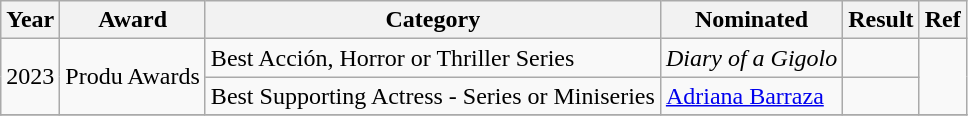<table class="wikitable plainrowheaders">
<tr>
<th scope="col">Year</th>
<th scope="col">Award</th>
<th scope="col">Category</th>
<th scope="col">Nominated</th>
<th scope="col">Result</th>
<th scope="col">Ref</th>
</tr>
<tr>
<td rowspan="2">2023</td>
<td rowspan="2">Produ Awards</td>
<td>Best Acción, Horror or Thriller Series</td>
<td><em>Diary of a Gigolo</em></td>
<td></td>
<td align="center" rowspan="2"></td>
</tr>
<tr>
<td>Best Supporting Actress - Series or Miniseries</td>
<td><a href='#'>Adriana Barraza</a></td>
<td></td>
</tr>
<tr>
</tr>
</table>
